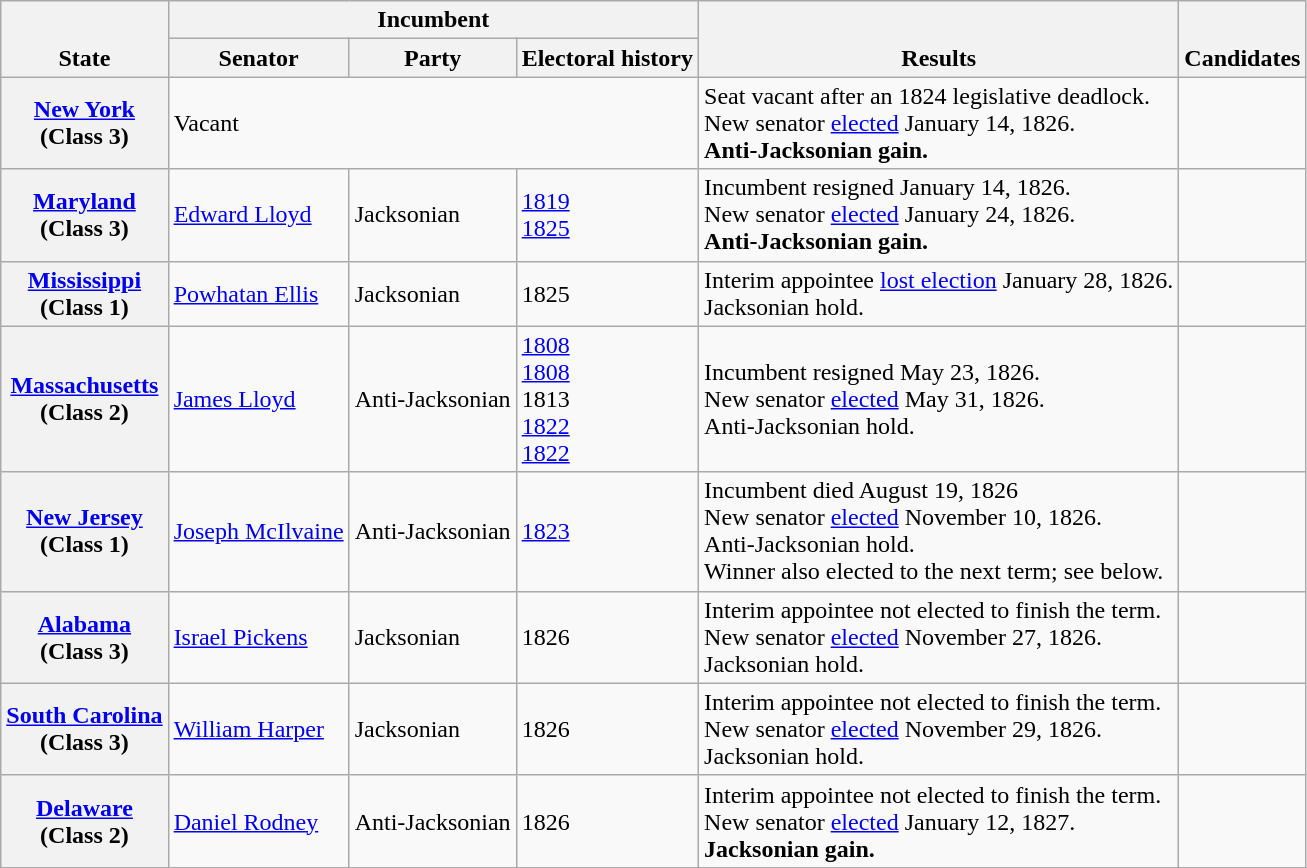<table class=wikitable>
<tr valign=bottom>
<th rowspan=2>State</th>
<th colspan=3>Incumbent</th>
<th rowspan=2>Results</th>
<th rowspan=2>Candidates</th>
</tr>
<tr>
<th>Senator</th>
<th>Party</th>
<th>Electoral history</th>
</tr>
<tr>
<th><a href='#'>New York</a><br>(Class 3)</th>
<td colspan=3>Vacant</td>
<td>Seat vacant after an 1824 legislative deadlock.<br>New senator <a href='#'>elected</a> January 14, 1826.<br><strong>Anti-Jacksonian gain.</strong></td>
<td nowrap></td>
</tr>
<tr>
<th><a href='#'>Maryland</a><br>(Class 3)</th>
<td><a href='#'>Edward Lloyd</a></td>
<td>Jacksonian</td>
<td><a href='#'>1819</a><br><a href='#'>1825</a></td>
<td>Incumbent resigned January 14, 1826.<br>New senator <a href='#'>elected</a> January 24, 1826.<br><strong>Anti-Jacksonian gain.</strong></td>
<td nowrap></td>
</tr>
<tr>
<th><a href='#'>Mississippi</a><br>(Class 1)</th>
<td><a href='#'>Powhatan Ellis</a></td>
<td>Jacksonian</td>
<td>1825 </td>
<td>Interim appointee <a href='#'>lost election</a> January 28, 1826.<br>Jacksonian hold.</td>
<td nowrap></td>
</tr>
<tr>
<th><a href='#'>Massachusetts</a><br>(Class 2)</th>
<td><a href='#'>James Lloyd</a></td>
<td>Anti-Jacksonian</td>
<td><a href='#'>1808 </a><br><a href='#'>1808</a><br>1813 <br><a href='#'>1822 </a><br><a href='#'>1822</a></td>
<td>Incumbent resigned May 23, 1826.<br>New senator <a href='#'>elected</a> May 31, 1826.<br>Anti-Jacksonian hold.</td>
<td nowrap></td>
</tr>
<tr>
<th><a href='#'>New Jersey</a><br>(Class 1)</th>
<td><a href='#'>Joseph McIlvaine</a></td>
<td>Anti-Jacksonian</td>
<td><a href='#'>1823 </a></td>
<td>Incumbent died August 19, 1826<br>New senator <a href='#'>elected</a> November 10, 1826.<br>Anti-Jacksonian hold.<br>Winner also elected to the next term; see below.</td>
<td nowrap></td>
</tr>
<tr>
<th><a href='#'>Alabama</a><br>(Class 3)</th>
<td><a href='#'>Israel Pickens</a></td>
<td>Jacksonian</td>
<td>1826 </td>
<td>Interim appointee not elected to finish the term.<br>New senator <a href='#'>elected</a> November 27, 1826.<br>Jacksonian hold.</td>
<td nowrap></td>
</tr>
<tr>
<th><a href='#'>South Carolina</a><br>(Class 3)</th>
<td><a href='#'>William Harper</a></td>
<td>Jacksonian</td>
<td>1826 </td>
<td>Interim appointee not elected to finish the term.<br>New senator <a href='#'>elected</a> November 29, 1826.<br>Jacksonian hold.</td>
<td nowrap></td>
</tr>
<tr>
<th><a href='#'>Delaware</a><br>(Class 2)</th>
<td><a href='#'>Daniel Rodney</a></td>
<td>Anti-Jacksonian</td>
<td>1826 </td>
<td>Interim appointee not elected to finish the term.<br>New senator <a href='#'>elected</a> January 12, 1827.<br><strong>Jacksonian gain.</strong></td>
<td nowrap></td>
</tr>
</table>
